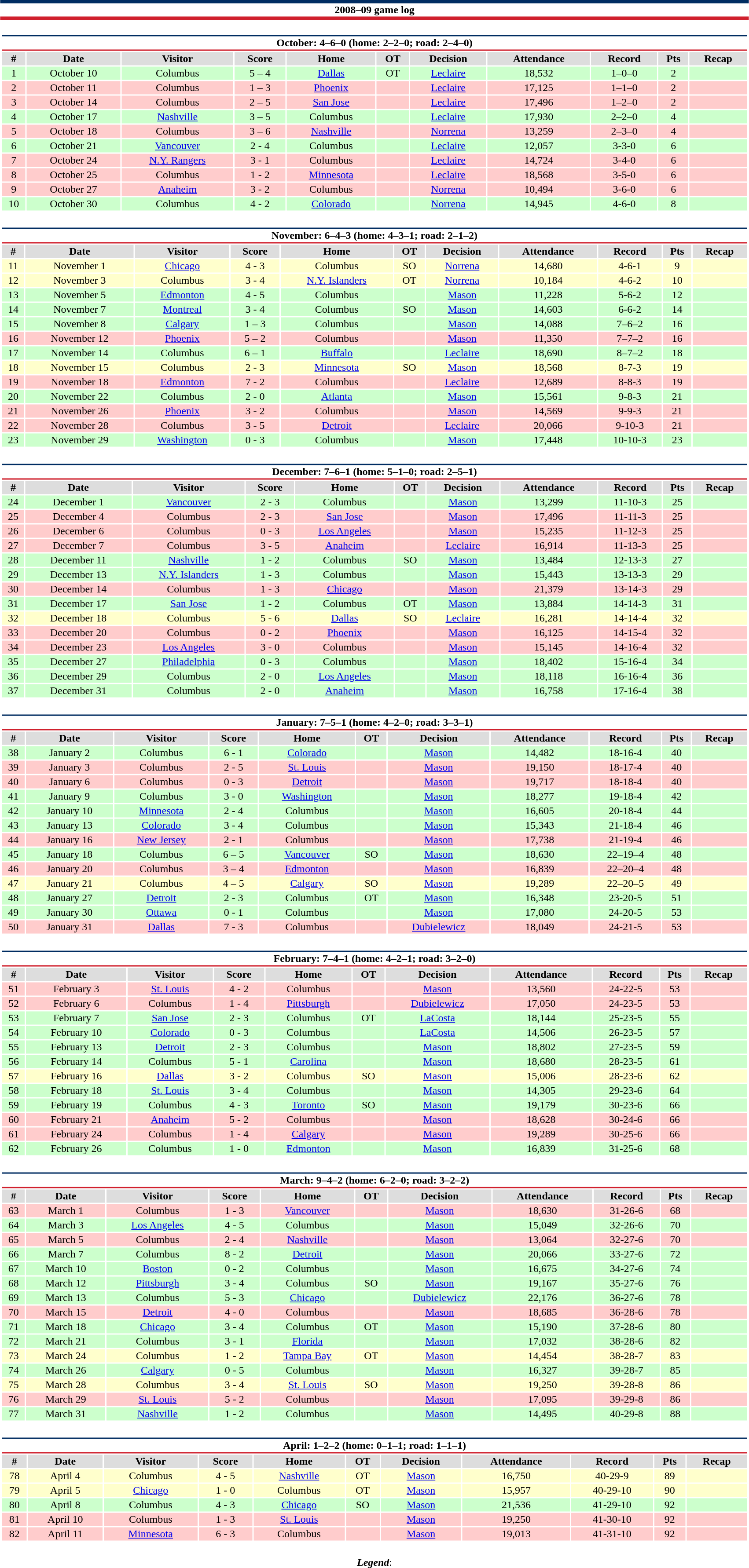<table class="toccolours" style="width:90%; clear:both; margin:1.5em auto; text-align:center;">
<tr>
<th colspan="11" style="background:#fff; border-top:#002D62 5px solid; border-bottom:#D0202D 5px solid;">2008–09 game log</th>
</tr>
<tr>
<td colspan=11><br><table class="toccolours collapsible collapsed" style="width:100%;">
<tr>
<th colspan="11" style="background:#fff; border-top:#002D62 2px solid; border-bottom:#D0202D 2px solid;">October: 4–6–0 (home: 2–2–0; road: 2–4–0)</th>
</tr>
<tr style="background:#ddd;">
<th>#</th>
<th>Date</th>
<th>Visitor</th>
<th>Score</th>
<th>Home</th>
<th>OT</th>
<th>Decision</th>
<th>Attendance</th>
<th>Record</th>
<th>Pts</th>
<th>Recap</th>
</tr>
<tr style="text-align:center; background:#cfc;">
<td>1</td>
<td>October 10</td>
<td>Columbus</td>
<td>5 – 4</td>
<td><a href='#'>Dallas</a></td>
<td>OT</td>
<td><a href='#'>Leclaire</a></td>
<td>18,532</td>
<td>1–0–0</td>
<td>2</td>
<td></td>
</tr>
<tr style="text-align:center; background:#fcc;">
<td>2</td>
<td>October 11</td>
<td>Columbus</td>
<td>1 – 3</td>
<td><a href='#'>Phoenix</a></td>
<td></td>
<td><a href='#'>Leclaire</a></td>
<td>17,125</td>
<td>1–1–0</td>
<td>2</td>
<td></td>
</tr>
<tr style="text-align:center; background:#fcc;">
<td>3</td>
<td>October 14</td>
<td>Columbus</td>
<td>2 – 5</td>
<td><a href='#'>San Jose</a></td>
<td></td>
<td><a href='#'>Leclaire</a></td>
<td>17,496</td>
<td>1–2–0</td>
<td>2</td>
<td></td>
</tr>
<tr style="text-align:center; background:#cfc;">
<td>4</td>
<td>October 17</td>
<td><a href='#'>Nashville</a></td>
<td>3 – 5</td>
<td>Columbus</td>
<td></td>
<td><a href='#'>Leclaire</a></td>
<td>17,930</td>
<td>2–2–0</td>
<td>4</td>
<td></td>
</tr>
<tr style="text-align:center; background:#fcc;">
<td>5</td>
<td>October 18</td>
<td>Columbus</td>
<td>3 – 6</td>
<td><a href='#'>Nashville</a></td>
<td></td>
<td><a href='#'>Norrena</a></td>
<td>13,259</td>
<td>2–3–0</td>
<td>4</td>
<td></td>
</tr>
<tr style="text-align:center; background:#cfc;">
<td>6</td>
<td>October 21</td>
<td><a href='#'>Vancouver</a></td>
<td>2 - 4</td>
<td>Columbus</td>
<td></td>
<td><a href='#'>Leclaire</a></td>
<td>12,057</td>
<td>3-3-0</td>
<td>6</td>
<td></td>
</tr>
<tr style="text-align:center; background:#fcc;">
<td>7</td>
<td>October 24</td>
<td><a href='#'>N.Y. Rangers</a></td>
<td>3 - 1</td>
<td>Columbus</td>
<td></td>
<td><a href='#'>Leclaire</a></td>
<td>14,724</td>
<td>3-4-0</td>
<td>6</td>
<td></td>
</tr>
<tr style="text-align:center; background:#fcc;">
<td>8</td>
<td>October 25</td>
<td>Columbus</td>
<td>1 - 2</td>
<td><a href='#'>Minnesota</a></td>
<td></td>
<td><a href='#'>Leclaire</a></td>
<td>18,568</td>
<td>3-5-0</td>
<td>6</td>
<td></td>
</tr>
<tr style="text-align:center; background:#fcc;">
<td>9</td>
<td>October 27</td>
<td><a href='#'>Anaheim</a></td>
<td>3 - 2</td>
<td>Columbus</td>
<td></td>
<td><a href='#'>Norrena</a></td>
<td>10,494</td>
<td>3-6-0</td>
<td>6</td>
<td></td>
</tr>
<tr style="text-align:center; background:#cfc;">
<td>10</td>
<td>October 30</td>
<td>Columbus</td>
<td>4 - 2</td>
<td><a href='#'>Colorado</a></td>
<td></td>
<td><a href='#'>Norrena</a></td>
<td>14,945</td>
<td>4-6-0</td>
<td>8</td>
<td></td>
</tr>
</table>
</td>
</tr>
<tr>
<td colspan=11><br><table class="toccolours collapsible collapsed" style="width:100%;">
<tr>
<th colspan="11" style="background:#fff; border-top:#002D62 2px solid; border-bottom:#D0202D 2px solid;">November: 6–4–3 (home: 4–3–1; road: 2–1–2)</th>
</tr>
<tr style="background:#ddd;">
<th>#</th>
<th>Date</th>
<th>Visitor</th>
<th>Score</th>
<th>Home</th>
<th>OT</th>
<th>Decision</th>
<th>Attendance</th>
<th>Record</th>
<th>Pts</th>
<th>Recap</th>
</tr>
<tr style="text-align:center; background:#ffc;">
<td>11</td>
<td>November 1</td>
<td><a href='#'>Chicago</a></td>
<td>4 - 3</td>
<td>Columbus</td>
<td>SO</td>
<td><a href='#'>Norrena</a></td>
<td>14,680</td>
<td>4-6-1</td>
<td>9</td>
<td></td>
</tr>
<tr style="text-align:center; background:#ffc;">
<td>12</td>
<td>November 3</td>
<td>Columbus</td>
<td>3 - 4</td>
<td><a href='#'>N.Y. Islanders</a></td>
<td>OT</td>
<td><a href='#'>Norrena</a></td>
<td>10,184</td>
<td>4-6-2</td>
<td>10</td>
<td></td>
</tr>
<tr style="text-align:center; background:#cfc;">
<td>13</td>
<td>November 5</td>
<td><a href='#'>Edmonton</a></td>
<td>4 - 5</td>
<td>Columbus</td>
<td></td>
<td><a href='#'>Mason</a></td>
<td>11,228</td>
<td>5-6-2</td>
<td>12</td>
<td></td>
</tr>
<tr style="text-align:center; background:#cfc;">
<td>14</td>
<td>November 7</td>
<td><a href='#'>Montreal</a></td>
<td>3 - 4</td>
<td>Columbus</td>
<td>SO</td>
<td><a href='#'>Mason</a></td>
<td>14,603</td>
<td>6-6-2</td>
<td>14</td>
<td></td>
</tr>
<tr style="text-align:center; background:#cfc;">
<td>15</td>
<td>November 8</td>
<td><a href='#'>Calgary</a></td>
<td>1 – 3</td>
<td>Columbus</td>
<td></td>
<td><a href='#'>Mason</a></td>
<td>14,088</td>
<td>7–6–2</td>
<td>16</td>
<td></td>
</tr>
<tr style="text-align:center; background:#fcc;">
<td>16</td>
<td>November 12</td>
<td><a href='#'>Phoenix</a></td>
<td>5 – 2</td>
<td>Columbus</td>
<td></td>
<td><a href='#'>Mason</a></td>
<td>11,350</td>
<td>7–7–2</td>
<td>16</td>
<td></td>
</tr>
<tr style="text-align:center; background:#cfc;">
<td>17</td>
<td>November 14</td>
<td>Columbus</td>
<td>6 – 1</td>
<td><a href='#'>Buffalo</a></td>
<td></td>
<td><a href='#'>Leclaire</a></td>
<td>18,690</td>
<td>8–7–2</td>
<td>18</td>
<td></td>
</tr>
<tr style="text-align:center; background:#ffc;">
<td>18</td>
<td>November 15</td>
<td>Columbus</td>
<td>2 - 3</td>
<td><a href='#'>Minnesota</a></td>
<td>SO</td>
<td><a href='#'>Mason</a></td>
<td>18,568</td>
<td>8-7-3</td>
<td>19</td>
<td></td>
</tr>
<tr style="text-align:center; background:#fcc;">
<td>19</td>
<td>November 18</td>
<td><a href='#'>Edmonton</a></td>
<td>7 - 2</td>
<td>Columbus</td>
<td></td>
<td><a href='#'>Leclaire</a></td>
<td>12,689</td>
<td>8-8-3</td>
<td>19</td>
<td></td>
</tr>
<tr style="text-align:center; background:#cfc;">
<td>20</td>
<td>November 22</td>
<td>Columbus</td>
<td>2 - 0</td>
<td><a href='#'>Atlanta</a></td>
<td></td>
<td><a href='#'>Mason</a></td>
<td>15,561</td>
<td>9-8-3</td>
<td>21</td>
<td></td>
</tr>
<tr style="text-align:center; background:#fcc;">
<td>21</td>
<td>November 26</td>
<td><a href='#'>Phoenix</a></td>
<td>3 - 2</td>
<td>Columbus</td>
<td></td>
<td><a href='#'>Mason</a></td>
<td>14,569</td>
<td>9-9-3</td>
<td>21</td>
<td></td>
</tr>
<tr style="text-align:center; background:#fcc;">
<td>22</td>
<td>November 28</td>
<td>Columbus</td>
<td>3 - 5</td>
<td><a href='#'>Detroit</a></td>
<td></td>
<td><a href='#'>Leclaire</a></td>
<td>20,066</td>
<td>9-10-3</td>
<td>21</td>
<td></td>
</tr>
<tr style="text-align:center; background:#cfc;">
<td>23</td>
<td>November 29</td>
<td><a href='#'>Washington</a></td>
<td>0 - 3</td>
<td>Columbus</td>
<td></td>
<td><a href='#'>Mason</a></td>
<td>17,448</td>
<td>10-10-3</td>
<td>23</td>
<td></td>
</tr>
</table>
</td>
</tr>
<tr>
<td colspan=11><br><table class="toccolours collapsible collapsed" style="width:100%;">
<tr>
<th colspan="11" style="background:#fff; border-top:#002D62 2px solid; border-bottom:#D0202D 2px solid;">December: 7–6–1 (home: 5–1–0; road: 2–5–1)</th>
</tr>
<tr style="background:#ddd;">
<th>#</th>
<th>Date</th>
<th>Visitor</th>
<th>Score</th>
<th>Home</th>
<th>OT</th>
<th>Decision</th>
<th>Attendance</th>
<th>Record</th>
<th>Pts</th>
<th>Recap</th>
</tr>
<tr style="text-align:center; background:#cfc;">
<td>24</td>
<td>December 1</td>
<td><a href='#'>Vancouver</a></td>
<td>2 - 3</td>
<td>Columbus</td>
<td></td>
<td><a href='#'>Mason</a></td>
<td>13,299</td>
<td>11-10-3</td>
<td>25</td>
<td></td>
</tr>
<tr style="text-align:center; background:#fcc;">
<td>25</td>
<td>December 4</td>
<td>Columbus</td>
<td>2 - 3</td>
<td><a href='#'>San Jose</a></td>
<td></td>
<td><a href='#'>Mason</a></td>
<td>17,496</td>
<td>11-11-3</td>
<td>25</td>
<td></td>
</tr>
<tr style="text-align:center; background:#fcc;">
<td>26</td>
<td>December 6</td>
<td>Columbus</td>
<td>0 - 3</td>
<td><a href='#'>Los Angeles</a></td>
<td></td>
<td><a href='#'>Mason</a></td>
<td>15,235</td>
<td>11-12-3</td>
<td>25</td>
<td></td>
</tr>
<tr style="text-align:center; background:#fcc;">
<td>27</td>
<td>December 7</td>
<td>Columbus</td>
<td>3 - 5</td>
<td><a href='#'>Anaheim</a></td>
<td></td>
<td><a href='#'>Leclaire</a></td>
<td>16,914</td>
<td>11-13-3</td>
<td>25</td>
<td></td>
</tr>
<tr style="text-align:center; background:#cfc;">
<td>28</td>
<td>December 11</td>
<td><a href='#'>Nashville</a></td>
<td>1 - 2</td>
<td>Columbus</td>
<td>SO</td>
<td><a href='#'>Mason</a></td>
<td>13,484</td>
<td>12-13-3</td>
<td>27</td>
<td></td>
</tr>
<tr style="text-align:center; background:#cfc;">
<td>29</td>
<td>December 13</td>
<td><a href='#'>N.Y. Islanders</a></td>
<td>1 - 3</td>
<td>Columbus</td>
<td></td>
<td><a href='#'>Mason</a></td>
<td>15,443</td>
<td>13-13-3</td>
<td>29</td>
<td></td>
</tr>
<tr style="text-align:center; background:#fcc;">
<td>30</td>
<td>December 14</td>
<td>Columbus</td>
<td>1 - 3</td>
<td><a href='#'>Chicago</a></td>
<td></td>
<td><a href='#'>Mason</a></td>
<td>21,379</td>
<td>13-14-3</td>
<td>29</td>
<td></td>
</tr>
<tr style="text-align:center; background:#cfc;">
<td>31</td>
<td>December 17</td>
<td><a href='#'>San Jose</a></td>
<td>1 - 2</td>
<td>Columbus</td>
<td>OT</td>
<td><a href='#'>Mason</a></td>
<td>13,884</td>
<td>14-14-3</td>
<td>31</td>
<td></td>
</tr>
<tr style="text-align:center; background:#ffc;">
<td>32</td>
<td>December 18</td>
<td>Columbus</td>
<td>5 - 6</td>
<td><a href='#'>Dallas</a></td>
<td>SO</td>
<td><a href='#'>Leclaire</a></td>
<td>16,281</td>
<td>14-14-4</td>
<td>32</td>
<td></td>
</tr>
<tr style="text-align:center; background:#fcc;">
<td>33</td>
<td>December 20</td>
<td>Columbus</td>
<td>0 - 2</td>
<td><a href='#'>Phoenix</a></td>
<td></td>
<td><a href='#'>Mason</a></td>
<td>16,125</td>
<td>14-15-4</td>
<td>32</td>
<td></td>
</tr>
<tr style="text-align:center; background:#fcc;">
<td>34</td>
<td>December 23</td>
<td><a href='#'>Los Angeles</a></td>
<td>3 - 0</td>
<td>Columbus</td>
<td></td>
<td><a href='#'>Mason</a></td>
<td>15,145</td>
<td>14-16-4</td>
<td>32</td>
<td></td>
</tr>
<tr style="text-align:center; background:#cfc;">
<td>35</td>
<td>December 27</td>
<td><a href='#'>Philadelphia</a></td>
<td>0 - 3</td>
<td>Columbus</td>
<td></td>
<td><a href='#'>Mason</a></td>
<td>18,402</td>
<td>15-16-4</td>
<td>34</td>
<td></td>
</tr>
<tr style="text-align:center; background:#cfc;">
<td>36</td>
<td>December 29</td>
<td>Columbus</td>
<td>2 - 0</td>
<td><a href='#'>Los Angeles</a></td>
<td></td>
<td><a href='#'>Mason</a></td>
<td>18,118</td>
<td>16-16-4</td>
<td>36</td>
<td></td>
</tr>
<tr style="text-align:center; background:#cfc;">
<td>37</td>
<td>December 31</td>
<td>Columbus</td>
<td>2 - 0</td>
<td><a href='#'>Anaheim</a></td>
<td></td>
<td><a href='#'>Mason</a></td>
<td>16,758</td>
<td>17-16-4</td>
<td>38</td>
<td></td>
</tr>
</table>
</td>
</tr>
<tr>
<td colspan=11><br><table class="toccolours collapsible collapsed" style="width:100%;">
<tr>
<th colspan="11" style="background:#fff; border-top:#002D62 2px solid; border-bottom:#D0202D 2px solid;">January: 7–5–1 (home: 4–2–0; road: 3–3–1)</th>
</tr>
<tr style="background:#ddd;">
<th>#</th>
<th>Date</th>
<th>Visitor</th>
<th>Score</th>
<th>Home</th>
<th>OT</th>
<th>Decision</th>
<th>Attendance</th>
<th>Record</th>
<th>Pts</th>
<th>Recap</th>
</tr>
<tr style="text-align:center; background:#cfc;">
<td>38</td>
<td>January 2</td>
<td>Columbus</td>
<td>6 - 1</td>
<td><a href='#'>Colorado</a></td>
<td></td>
<td><a href='#'>Mason</a></td>
<td>14,482</td>
<td>18-16-4</td>
<td>40</td>
<td></td>
</tr>
<tr style="text-align:center; background:#fcc;">
<td>39</td>
<td>January 3</td>
<td>Columbus</td>
<td>2 - 5</td>
<td><a href='#'>St. Louis</a></td>
<td></td>
<td><a href='#'>Mason</a></td>
<td>19,150</td>
<td>18-17-4</td>
<td>40</td>
<td></td>
</tr>
<tr style="text-align:center; background:#fcc;">
<td>40</td>
<td>January 6</td>
<td>Columbus</td>
<td>0 - 3</td>
<td><a href='#'>Detroit</a></td>
<td></td>
<td><a href='#'>Mason</a></td>
<td>19,717</td>
<td>18-18-4</td>
<td>40</td>
<td></td>
</tr>
<tr style="text-align:center; background:#cfc;">
<td>41</td>
<td>January 9</td>
<td>Columbus</td>
<td>3 - 0</td>
<td><a href='#'>Washington</a></td>
<td></td>
<td><a href='#'>Mason</a></td>
<td>18,277</td>
<td>19-18-4</td>
<td>42</td>
<td></td>
</tr>
<tr style="text-align:center; background:#cfc;">
<td>42</td>
<td>January 10</td>
<td><a href='#'>Minnesota</a></td>
<td>2 - 4</td>
<td>Columbus</td>
<td></td>
<td><a href='#'>Mason</a></td>
<td>16,605</td>
<td>20-18-4</td>
<td>44</td>
<td></td>
</tr>
<tr style="text-align:center; background:#cfc;">
<td>43</td>
<td>January 13</td>
<td><a href='#'>Colorado</a></td>
<td>3 - 4</td>
<td>Columbus</td>
<td></td>
<td><a href='#'>Mason</a></td>
<td>15,343</td>
<td>21-18-4</td>
<td>46</td>
<td></td>
</tr>
<tr style="text-align:center; background:#fcc;">
<td>44</td>
<td>January 16</td>
<td><a href='#'>New Jersey</a></td>
<td>2 - 1</td>
<td>Columbus</td>
<td></td>
<td><a href='#'>Mason</a></td>
<td>17,738</td>
<td>21-19-4</td>
<td>46</td>
<td></td>
</tr>
<tr style="text-align:center; background:#cfc;">
<td>45</td>
<td>January 18</td>
<td>Columbus</td>
<td>6 – 5</td>
<td><a href='#'>Vancouver</a></td>
<td>SO</td>
<td><a href='#'>Mason</a></td>
<td>18,630</td>
<td>22–19–4</td>
<td>48</td>
<td></td>
</tr>
<tr style="text-align:center; background:#fcc;">
<td>46</td>
<td>January 20</td>
<td>Columbus</td>
<td>3 – 4</td>
<td><a href='#'>Edmonton</a></td>
<td></td>
<td><a href='#'>Mason</a></td>
<td>16,839</td>
<td>22–20–4</td>
<td>48</td>
<td></td>
</tr>
<tr style="text-align:center; background:#ffc;">
<td>47</td>
<td>January 21</td>
<td>Columbus</td>
<td>4 – 5</td>
<td><a href='#'>Calgary</a></td>
<td>SO</td>
<td><a href='#'>Mason</a></td>
<td>19,289</td>
<td>22–20–5</td>
<td>49</td>
<td></td>
</tr>
<tr style="text-align:center; background:#cfc;">
<td>48</td>
<td>January 27</td>
<td><a href='#'>Detroit</a></td>
<td>2 - 3</td>
<td>Columbus</td>
<td>OT</td>
<td><a href='#'>Mason</a></td>
<td>16,348</td>
<td>23-20-5</td>
<td>51</td>
<td></td>
</tr>
<tr style="text-align:center; background:#cfc;">
<td>49</td>
<td>January 30</td>
<td><a href='#'>Ottawa</a></td>
<td>0 - 1</td>
<td>Columbus</td>
<td></td>
<td><a href='#'>Mason</a></td>
<td>17,080</td>
<td>24-20-5</td>
<td>53</td>
<td></td>
</tr>
<tr style="text-align:center; background:#fcc;">
<td>50</td>
<td>January 31</td>
<td><a href='#'>Dallas</a></td>
<td>7 - 3</td>
<td>Columbus</td>
<td></td>
<td><a href='#'>Dubielewicz</a></td>
<td>18,049</td>
<td>24-21-5</td>
<td>53</td>
<td></td>
</tr>
</table>
</td>
</tr>
<tr>
<td colspan=11><br><table class="toccolours collapsible collapsed" style="width:100%;">
<tr>
<th colspan="11" style="background:#fff; border-top:#002D62 2px solid; border-bottom:#D0202D 2px solid;">February: 7–4–1 (home: 4–2–1; road: 3–2–0)</th>
</tr>
<tr style="background:#ddd;">
<th>#</th>
<th>Date</th>
<th>Visitor</th>
<th>Score</th>
<th>Home</th>
<th>OT</th>
<th>Decision</th>
<th>Attendance</th>
<th>Record</th>
<th>Pts</th>
<th>Recap</th>
</tr>
<tr style="text-align:center; background:#fcc;">
<td>51</td>
<td>February 3</td>
<td><a href='#'>St. Louis</a></td>
<td>4 - 2</td>
<td>Columbus</td>
<td></td>
<td><a href='#'>Mason</a></td>
<td>13,560</td>
<td>24-22-5</td>
<td>53</td>
<td></td>
</tr>
<tr style="text-align:center; background:#fcc;">
<td>52</td>
<td>February 6</td>
<td>Columbus</td>
<td>1 - 4</td>
<td><a href='#'>Pittsburgh</a></td>
<td></td>
<td><a href='#'>Dubielewicz</a></td>
<td>17,050</td>
<td>24-23-5</td>
<td>53</td>
<td></td>
</tr>
<tr style="text-align:center; background:#cfc;">
<td>53</td>
<td>February 7</td>
<td><a href='#'>San Jose</a></td>
<td>2 - 3</td>
<td>Columbus</td>
<td>OT</td>
<td><a href='#'>LaCosta</a></td>
<td>18,144</td>
<td>25-23-5</td>
<td>55</td>
<td></td>
</tr>
<tr style="text-align:center; background:#cfc;">
<td>54</td>
<td>February 10</td>
<td><a href='#'>Colorado</a></td>
<td>0 - 3</td>
<td>Columbus</td>
<td></td>
<td><a href='#'>LaCosta</a></td>
<td>14,506</td>
<td>26-23-5</td>
<td>57</td>
<td></td>
</tr>
<tr style="text-align:center; background:#cfc;">
<td>55</td>
<td>February 13</td>
<td><a href='#'>Detroit</a></td>
<td>2 - 3</td>
<td>Columbus</td>
<td></td>
<td><a href='#'>Mason</a></td>
<td>18,802</td>
<td>27-23-5</td>
<td>59</td>
<td></td>
</tr>
<tr style="text-align:center; background:#cfc;">
<td>56</td>
<td>February 14</td>
<td>Columbus</td>
<td>5 - 1</td>
<td><a href='#'>Carolina</a></td>
<td></td>
<td><a href='#'>Mason</a></td>
<td>18,680</td>
<td>28-23-5</td>
<td>61</td>
<td></td>
</tr>
<tr style="text-align:center; background:#ffc;">
<td>57</td>
<td>February 16</td>
<td><a href='#'>Dallas</a></td>
<td>3 - 2</td>
<td>Columbus</td>
<td>SO</td>
<td><a href='#'>Mason</a></td>
<td>15,006</td>
<td>28-23-6</td>
<td>62</td>
<td></td>
</tr>
<tr style="text-align:center; background:#cfc;">
<td>58</td>
<td>February 18</td>
<td><a href='#'>St. Louis</a></td>
<td>3 - 4</td>
<td>Columbus</td>
<td></td>
<td><a href='#'>Mason</a></td>
<td>14,305</td>
<td>29-23-6</td>
<td>64</td>
<td></td>
</tr>
<tr style="text-align:center; background:#cfc;">
<td>59</td>
<td>February 19</td>
<td>Columbus</td>
<td>4 - 3</td>
<td><a href='#'>Toronto</a></td>
<td>SO</td>
<td><a href='#'>Mason</a></td>
<td>19,179</td>
<td>30-23-6</td>
<td>66</td>
<td></td>
</tr>
<tr style="text-align:center; background:#fcc;">
<td>60</td>
<td>February 21</td>
<td><a href='#'>Anaheim</a></td>
<td>5 - 2</td>
<td>Columbus</td>
<td></td>
<td><a href='#'>Mason</a></td>
<td>18,628</td>
<td>30-24-6</td>
<td>66</td>
<td></td>
</tr>
<tr style="text-align:center; background:#fcc;">
<td>61</td>
<td>February 24</td>
<td>Columbus</td>
<td>1 - 4</td>
<td><a href='#'>Calgary</a></td>
<td></td>
<td><a href='#'>Mason</a></td>
<td>19,289</td>
<td>30-25-6</td>
<td>66</td>
<td></td>
</tr>
<tr style="text-align:center; background:#cfc;">
<td>62</td>
<td>February 26</td>
<td>Columbus</td>
<td>1 - 0</td>
<td><a href='#'>Edmonton</a></td>
<td></td>
<td><a href='#'>Mason</a></td>
<td>16,839</td>
<td>31-25-6</td>
<td>68</td>
<td></td>
</tr>
</table>
</td>
</tr>
<tr>
<td colspan=11><br><table class="toccolours collapsible collapsed" style="width:100%;">
<tr>
<th colspan="11" style="background:#fff; border-top:#002D62 2px solid; border-bottom:#D0202D 2px solid;">March: 9–4–2 (home: 6–2–0; road: 3–2–2)</th>
</tr>
<tr style="background:#ddd;">
<th>#</th>
<th>Date</th>
<th>Visitor</th>
<th>Score</th>
<th>Home</th>
<th>OT</th>
<th>Decision</th>
<th>Attendance</th>
<th>Record</th>
<th>Pts</th>
<th>Recap</th>
</tr>
<tr style="text-align:center; background:#fcc;">
<td>63</td>
<td>March 1</td>
<td>Columbus</td>
<td>1 - 3</td>
<td><a href='#'>Vancouver</a></td>
<td></td>
<td><a href='#'>Mason</a></td>
<td>18,630</td>
<td>31-26-6</td>
<td>68</td>
<td></td>
</tr>
<tr style="text-align:center; background:#cfc;">
<td>64</td>
<td>March 3</td>
<td><a href='#'>Los Angeles</a></td>
<td>4 - 5</td>
<td>Columbus</td>
<td></td>
<td><a href='#'>Mason</a></td>
<td>15,049</td>
<td>32-26-6</td>
<td>70</td>
<td></td>
</tr>
<tr style="text-align:center; background:#fcc;">
<td>65</td>
<td>March 5</td>
<td>Columbus</td>
<td>2 - 4</td>
<td><a href='#'>Nashville</a></td>
<td></td>
<td><a href='#'>Mason</a></td>
<td>13,064</td>
<td>32-27-6</td>
<td>70</td>
<td></td>
</tr>
<tr style="text-align:center; background:#cfc;">
<td>66</td>
<td>March 7</td>
<td>Columbus</td>
<td>8 - 2</td>
<td><a href='#'>Detroit</a></td>
<td></td>
<td><a href='#'>Mason</a></td>
<td>20,066</td>
<td>33-27-6</td>
<td>72</td>
<td></td>
</tr>
<tr style="text-align:center; background:#cfc;">
<td>67</td>
<td>March 10</td>
<td><a href='#'>Boston</a></td>
<td>0 - 2</td>
<td>Columbus</td>
<td></td>
<td><a href='#'>Mason</a></td>
<td>16,675</td>
<td>34-27-6</td>
<td>74</td>
<td></td>
</tr>
<tr style="text-align:center; background:#cfc;">
<td>68</td>
<td>March 12</td>
<td><a href='#'>Pittsburgh</a></td>
<td>3 - 4</td>
<td>Columbus</td>
<td>SO</td>
<td><a href='#'>Mason</a></td>
<td>19,167</td>
<td>35-27-6</td>
<td>76</td>
<td></td>
</tr>
<tr style="text-align:center; background:#cfc;">
<td>69</td>
<td>March 13</td>
<td>Columbus</td>
<td>5 - 3</td>
<td><a href='#'>Chicago</a></td>
<td></td>
<td><a href='#'>Dubielewicz</a></td>
<td>22,176</td>
<td>36-27-6</td>
<td>78</td>
<td></td>
</tr>
<tr style="text-align:center; background:#fcc;">
<td>70</td>
<td>March 15</td>
<td><a href='#'>Detroit</a></td>
<td>4 - 0</td>
<td>Columbus</td>
<td></td>
<td><a href='#'>Mason</a></td>
<td>18,685</td>
<td>36-28-6</td>
<td>78</td>
<td></td>
</tr>
<tr style="text-align:center; background:#cfc;">
<td>71</td>
<td>March 18</td>
<td><a href='#'>Chicago</a></td>
<td>3 - 4</td>
<td>Columbus</td>
<td>OT</td>
<td><a href='#'>Mason</a></td>
<td>15,190</td>
<td>37-28-6</td>
<td>80</td>
<td></td>
</tr>
<tr style="text-align:center; background:#cfc;">
<td>72</td>
<td>March 21</td>
<td>Columbus</td>
<td>3 - 1</td>
<td><a href='#'>Florida</a></td>
<td></td>
<td><a href='#'>Mason</a></td>
<td>17,032</td>
<td>38-28-6</td>
<td>82</td>
<td></td>
</tr>
<tr style="text-align:center; background:#ffc;">
<td>73</td>
<td>March 24</td>
<td>Columbus</td>
<td>1 - 2</td>
<td><a href='#'>Tampa Bay</a></td>
<td>OT</td>
<td><a href='#'>Mason</a></td>
<td>14,454</td>
<td>38-28-7</td>
<td>83</td>
<td></td>
</tr>
<tr style="text-align:center; background:#cfc;">
<td>74</td>
<td>March 26</td>
<td><a href='#'>Calgary</a></td>
<td>0 - 5</td>
<td>Columbus</td>
<td></td>
<td><a href='#'>Mason</a></td>
<td>16,327</td>
<td>39-28-7</td>
<td>85</td>
<td></td>
</tr>
<tr style="text-align:center; background:#ffc;">
<td>75</td>
<td>March 28</td>
<td>Columbus</td>
<td>3 - 4</td>
<td><a href='#'>St. Louis</a></td>
<td>SO</td>
<td><a href='#'>Mason</a></td>
<td>19,250</td>
<td>39-28-8</td>
<td>86</td>
<td></td>
</tr>
<tr style="text-align:center; background:#fcc;">
<td>76</td>
<td>March 29</td>
<td><a href='#'>St. Louis</a></td>
<td>5 - 2</td>
<td>Columbus</td>
<td></td>
<td><a href='#'>Mason</a></td>
<td>17,095</td>
<td>39-29-8</td>
<td>86</td>
<td></td>
</tr>
<tr style="text-align:center; background:#cfc;">
<td>77</td>
<td>March 31</td>
<td><a href='#'>Nashville</a></td>
<td>1 - 2</td>
<td>Columbus</td>
<td></td>
<td><a href='#'>Mason</a></td>
<td>14,495</td>
<td>40-29-8</td>
<td>88</td>
<td></td>
</tr>
</table>
</td>
</tr>
<tr>
<td colspan=11><br><table class="toccolours collapsible collapsed" style="width:100%;">
<tr>
<th colspan="11" style="background:#fff; border-top:#002D62 2px solid; border-bottom:#D0202D 2px solid;">April: 1–2–2 (home: 0–1–1; road: 1–1–1)</th>
</tr>
<tr style="background:#ddd;">
<th>#</th>
<th>Date</th>
<th>Visitor</th>
<th>Score</th>
<th>Home</th>
<th>OT</th>
<th>Decision</th>
<th>Attendance</th>
<th>Record</th>
<th>Pts</th>
<th>Recap</th>
</tr>
<tr style="text-align:center; background:#ffc;">
<td>78</td>
<td>April 4</td>
<td>Columbus</td>
<td>4 - 5</td>
<td><a href='#'>Nashville</a></td>
<td>OT</td>
<td><a href='#'>Mason</a></td>
<td>16,750</td>
<td>40-29-9</td>
<td>89</td>
<td></td>
</tr>
<tr style="text-align:center; background:#ffc;">
<td>79</td>
<td>April 5</td>
<td><a href='#'>Chicago</a></td>
<td>1 - 0</td>
<td>Columbus</td>
<td>OT</td>
<td><a href='#'>Mason</a></td>
<td>15,957</td>
<td>40-29-10</td>
<td>90</td>
<td></td>
</tr>
<tr style="text-align:center; background:#cfc;">
<td>80</td>
<td>April 8</td>
<td>Columbus</td>
<td>4 - 3</td>
<td><a href='#'>Chicago</a></td>
<td>SO</td>
<td><a href='#'>Mason</a></td>
<td>21,536</td>
<td>41-29-10</td>
<td>92</td>
<td></td>
</tr>
<tr style="text-align:center; background:#fcc;">
<td>81</td>
<td>April 10</td>
<td>Columbus</td>
<td>1 - 3</td>
<td><a href='#'>St. Louis</a></td>
<td></td>
<td><a href='#'>Mason</a></td>
<td>19,250</td>
<td>41-30-10</td>
<td>92</td>
<td></td>
</tr>
<tr style="text-align:center; background:#fcc;">
<td>82</td>
<td>April 11</td>
<td><a href='#'>Minnesota</a></td>
<td>6 - 3</td>
<td>Columbus</td>
<td></td>
<td><a href='#'>Mason</a></td>
<td>19,013</td>
<td>41-31-10</td>
<td>92</td>
<td></td>
</tr>
</table>
</td>
</tr>
<tr>
<td colspan="11" style="text-align:center;"><br><strong><em>Legend</em></strong>:


</td>
</tr>
</table>
